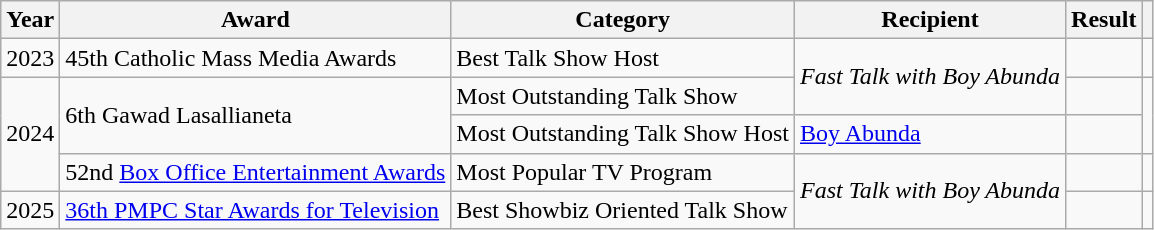<table class="wikitable">
<tr>
<th>Year</th>
<th>Award</th>
<th>Category</th>
<th>Recipient</th>
<th>Result</th>
<th></th>
</tr>
<tr>
<td>2023</td>
<td>45th Catholic Mass Media Awards</td>
<td>Best Talk Show Host</td>
<td rowspan=2><em>Fast Talk with Boy Abunda</em></td>
<td></td>
<td></td>
</tr>
<tr>
<td rowspan=3>2024</td>
<td rowspan=2>6th Gawad Lasallianeta</td>
<td>Most Outstanding Talk Show</td>
<td></td>
<td rowspan=2></td>
</tr>
<tr>
<td>Most Outstanding Talk Show Host</td>
<td><a href='#'>Boy Abunda</a></td>
<td></td>
</tr>
<tr>
<td>52nd <a href='#'>Box Office Entertainment Awards</a></td>
<td>Most Popular TV Program</td>
<td rowspan=2><em>Fast Talk with Boy Abunda</em></td>
<td></td>
<td></td>
</tr>
<tr>
<td>2025</td>
<td><a href='#'>36th PMPC Star Awards for Television</a></td>
<td>Best Showbiz Oriented Talk Show</td>
<td></td>
<td></td>
</tr>
</table>
